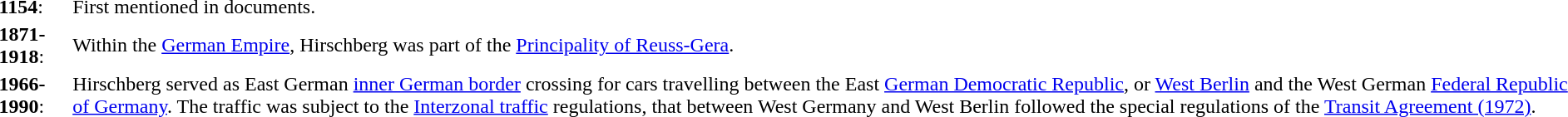<table>
<tr>
<td><strong>1154</strong>:</td>
<td>First mentioned in documents.</td>
</tr>
<tr>
<td><strong>1871-1918</strong>:</td>
<td>Within the <a href='#'>German Empire</a>, Hirschberg was part of the <a href='#'>Principality of Reuss-Gera</a>.</td>
</tr>
<tr>
<td><strong>1966-1990</strong>:</td>
<td>Hirschberg served as East German <a href='#'>inner German border</a> crossing for cars travelling between the East <a href='#'>German Democratic Republic</a>, or <a href='#'>West Berlin</a> and the West German <a href='#'>Federal Republic of Germany</a>. The traffic was subject to the <a href='#'>Interzonal traffic</a> regulations, that between West Germany and West Berlin followed the special regulations of the <a href='#'>Transit Agreement (1972)</a>.</td>
</tr>
<tr>
</tr>
</table>
